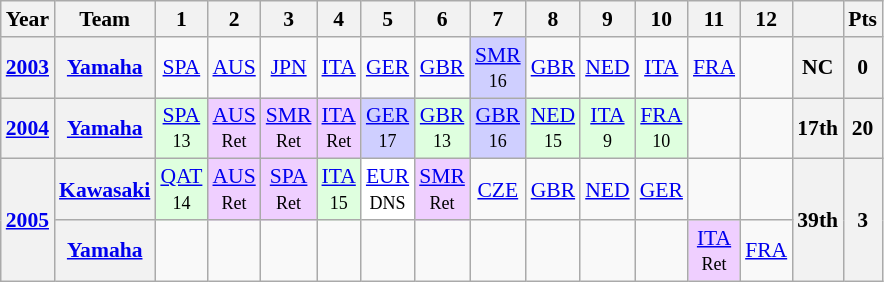<table class="wikitable" style="text-align:center; font-size:90%">
<tr>
<th>Year</th>
<th>Team</th>
<th>1</th>
<th>2</th>
<th>3</th>
<th>4</th>
<th>5</th>
<th>6</th>
<th>7</th>
<th>8</th>
<th>9</th>
<th>10</th>
<th>11</th>
<th>12</th>
<th></th>
<th>Pts</th>
</tr>
<tr>
<th><a href='#'>2003</a></th>
<th><a href='#'>Yamaha</a></th>
<td><a href='#'>SPA</a></td>
<td><a href='#'>AUS</a></td>
<td><a href='#'>JPN</a></td>
<td><a href='#'>ITA</a></td>
<td><a href='#'>GER</a></td>
<td><a href='#'>GBR</a></td>
<td style="background:#CFCFFF;"><a href='#'>SMR</a><br><small>16</small></td>
<td><a href='#'>GBR</a></td>
<td><a href='#'>NED</a></td>
<td><a href='#'>ITA</a></td>
<td><a href='#'>FRA</a></td>
<td></td>
<th>NC</th>
<th>0</th>
</tr>
<tr>
<th><a href='#'>2004</a></th>
<th><a href='#'>Yamaha</a></th>
<td style="background:#DFFFDF;"><a href='#'>SPA</a><br><small>13</small></td>
<td style="background:#EFCFFF;"><a href='#'>AUS</a><br><small>Ret</small></td>
<td style="background:#EFCFFF;"><a href='#'>SMR</a><br><small>Ret</small></td>
<td style="background:#EFCFFF;"><a href='#'>ITA</a><br><small>Ret</small></td>
<td style="background:#CFCFFF;"><a href='#'>GER</a><br><small>17</small></td>
<td style="background:#DFFFDF;"><a href='#'>GBR</a><br><small>13</small></td>
<td style="background:#CFCFFF;"><a href='#'>GBR</a><br><small>16</small></td>
<td style="background:#DFFFDF;"><a href='#'>NED</a><br><small>15</small></td>
<td style="background:#DFFFDF;"><a href='#'>ITA</a><br><small>9</small></td>
<td style="background:#DFFFDF;"><a href='#'>FRA</a><br><small>10</small></td>
<td></td>
<td></td>
<th>17th</th>
<th>20</th>
</tr>
<tr>
<th rowspan=2><a href='#'>2005</a></th>
<th><a href='#'>Kawasaki</a></th>
<td style="background:#DFFFDF;"><a href='#'>QAT</a><br><small>14</small></td>
<td style="background:#EFCFFF;"><a href='#'>AUS</a><br><small>Ret</small></td>
<td style="background:#EFCFFF;"><a href='#'>SPA</a><br><small>Ret</small></td>
<td style="background:#DFFFDF;"><a href='#'>ITA</a><br><small>15</small></td>
<td style="background:#FFFFFF;"><a href='#'>EUR</a><br><small>DNS</small></td>
<td style="background:#EFCFFF;"><a href='#'>SMR</a><br><small>Ret</small></td>
<td><a href='#'>CZE</a></td>
<td><a href='#'>GBR</a></td>
<td><a href='#'>NED</a></td>
<td><a href='#'>GER</a></td>
<td></td>
<td></td>
<th rowspan=2>39th</th>
<th rowspan=2>3</th>
</tr>
<tr>
<th><a href='#'>Yamaha</a></th>
<td></td>
<td></td>
<td></td>
<td></td>
<td></td>
<td></td>
<td></td>
<td></td>
<td></td>
<td></td>
<td style="background:#EFCFFF;"><a href='#'>ITA</a><br><small>Ret</small></td>
<td><a href='#'>FRA</a></td>
</tr>
</table>
